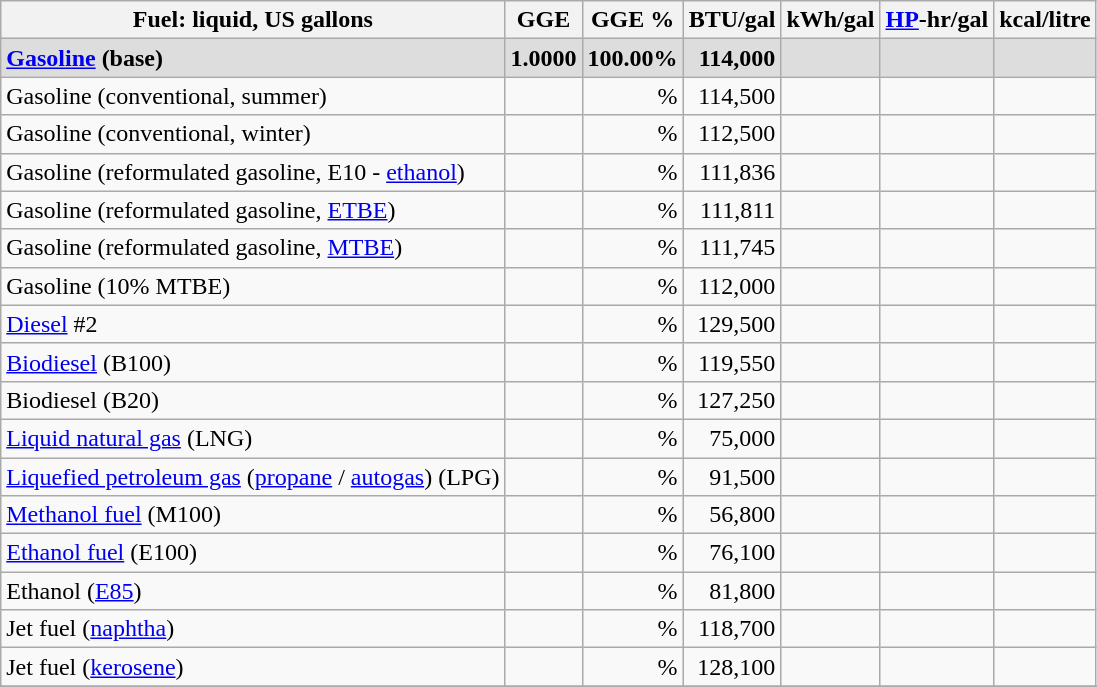<table class="wikitable sortable" style="font-size:100%;text-align:right;">
<tr>
<th>Fuel: liquid, US gallons</th>
<th>GGE</th>
<th>GGE %</th>
<th>BTU/gal</th>
<th>kWh/gal</th>
<th><a href='#'>HP</a>-hr/gal</th>
<th>kcal/litre</th>
</tr>
<tr style="background:#ddd;">
<td style="text-align:left;"><strong><a href='#'>Gasoline</a> (base)</strong></td>
<td><strong>1.0000</strong></td>
<td><strong>100.00%</strong></td>
<td><strong>114,000</strong></td>
<td><strong></strong></td>
<td><strong></strong></td>
<td><strong></strong></td>
</tr>
<tr>
<td style="text-align:left;">Gasoline (conventional, summer)</td>
<td></td>
<td>%</td>
<td>114,500</td>
<td></td>
<td></td>
<td></td>
</tr>
<tr>
<td style="text-align:left;">Gasoline (conventional, winter)</td>
<td></td>
<td>%</td>
<td>112,500</td>
<td></td>
<td></td>
<td></td>
</tr>
<tr>
<td style="text-align:left;">Gasoline (reformulated gasoline, E10 - <a href='#'>ethanol</a>)</td>
<td></td>
<td>%</td>
<td>111,836</td>
<td></td>
<td></td>
<td></td>
</tr>
<tr>
<td style="text-align:left;">Gasoline (reformulated gasoline, <a href='#'>ETBE</a>)</td>
<td></td>
<td>%</td>
<td>111,811</td>
<td></td>
<td></td>
<td></td>
</tr>
<tr>
<td style="text-align:left;">Gasoline (reformulated gasoline, <a href='#'>MTBE</a>)</td>
<td></td>
<td>%</td>
<td>111,745</td>
<td></td>
<td></td>
<td></td>
</tr>
<tr>
<td style="text-align:left;">Gasoline (10% MTBE)</td>
<td></td>
<td>%</td>
<td>112,000</td>
<td></td>
<td></td>
<td></td>
</tr>
<tr>
<td style="text-align:left;"><a href='#'>Diesel</a> #2</td>
<td></td>
<td>%</td>
<td>129,500</td>
<td></td>
<td></td>
<td></td>
</tr>
<tr>
<td style="text-align:left;"><a href='#'>Biodiesel</a> (B100)</td>
<td></td>
<td>%</td>
<td>119,550</td>
<td></td>
<td></td>
<td></td>
</tr>
<tr>
<td style="text-align:left;">Biodiesel (B20)</td>
<td></td>
<td>%</td>
<td>127,250</td>
<td></td>
<td></td>
<td></td>
</tr>
<tr>
<td style="text-align:left;"><a href='#'>Liquid natural gas</a> (LNG)</td>
<td></td>
<td>%</td>
<td>75,000</td>
<td></td>
<td></td>
<td></td>
</tr>
<tr>
<td style="text-align:left;"><a href='#'>Liquefied petroleum gas</a> (<a href='#'>propane</a> / <a href='#'>autogas</a>) (LPG)</td>
<td></td>
<td>%</td>
<td>91,500</td>
<td></td>
<td></td>
<td></td>
</tr>
<tr>
<td style="text-align:left;"><a href='#'>Methanol fuel</a> (M100)</td>
<td></td>
<td>%</td>
<td>56,800</td>
<td></td>
<td></td>
<td></td>
</tr>
<tr>
<td style="text-align:left;"><a href='#'>Ethanol fuel</a> (E100)</td>
<td></td>
<td>%</td>
<td>76,100</td>
<td></td>
<td></td>
<td></td>
</tr>
<tr>
<td style="text-align:left;">Ethanol (<a href='#'>E85</a>)</td>
<td></td>
<td>%</td>
<td>81,800</td>
<td></td>
<td></td>
<td></td>
</tr>
<tr>
<td style="text-align:left;">Jet fuel (<a href='#'>naphtha</a>)</td>
<td></td>
<td>%</td>
<td>118,700</td>
<td></td>
<td></td>
<td></td>
</tr>
<tr>
<td style="text-align:left;">Jet fuel (<a href='#'>kerosene</a>)</td>
<td></td>
<td>%</td>
<td>128,100</td>
<td></td>
<td></td>
<td></td>
</tr>
<tr>
</tr>
<tr>
</tr>
</table>
